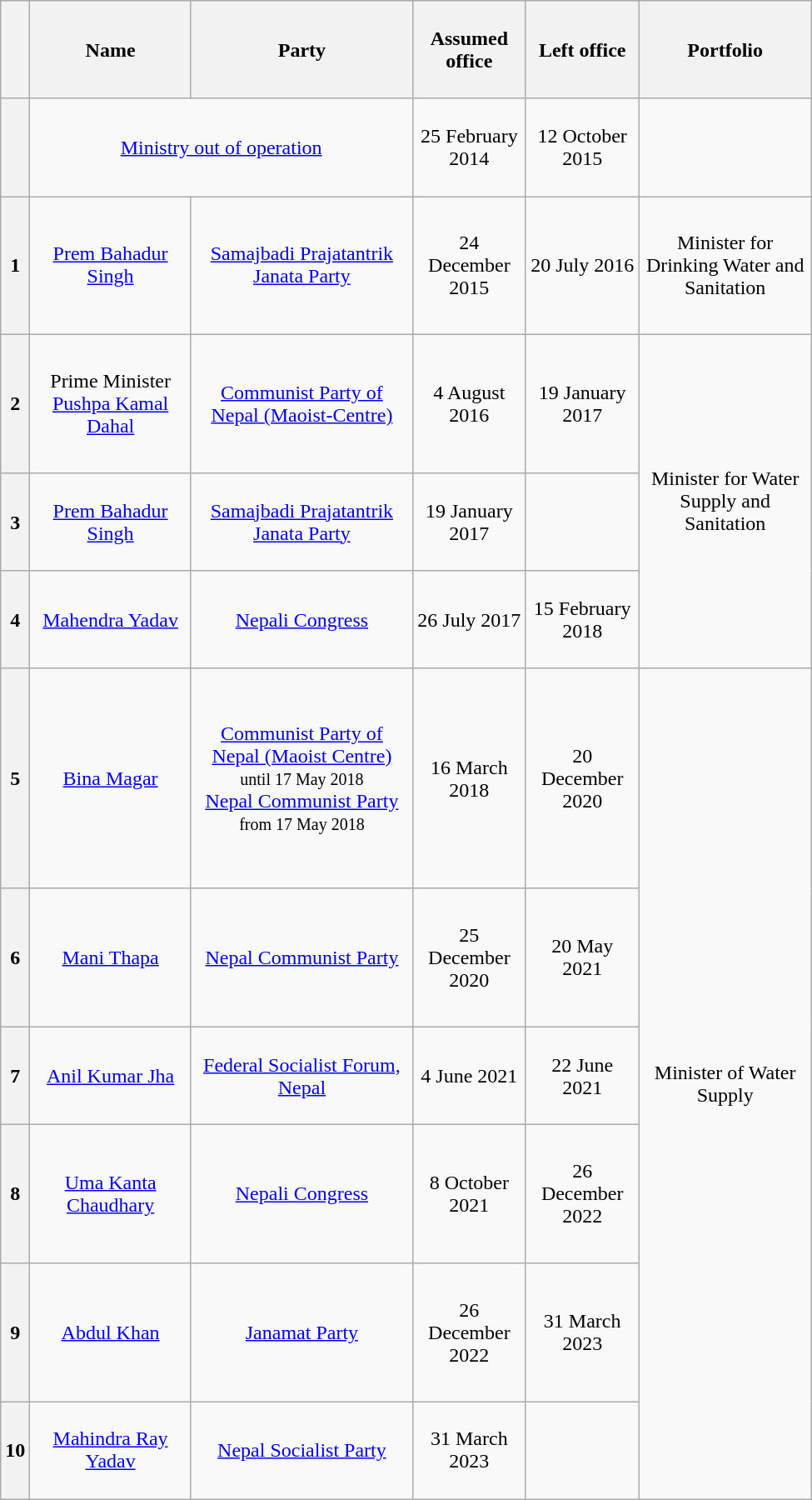<table class="wikitable" style="text-align: center; width: 650px; height: 1200px;">
<tr>
<th scope="col"></th>
<th scope="col">Name</th>
<th scope="col">Party</th>
<th scope="col">Assumed office</th>
<th scope="col">Left office</th>
<th scope="col">Portfolio</th>
</tr>
<tr>
<th scope="row"></th>
<td colspan="2"><a href='#'>Ministry out of operation</a></td>
<td>25 February 2014</td>
<td>12 October 2015</td>
<td></td>
</tr>
<tr>
<th scope="row">1</th>
<td><a href='#'>Prem Bahadur Singh</a></td>
<td><a href='#'>Samajbadi Prajatantrik Janata Party</a></td>
<td>24 December 2015</td>
<td>20 July 2016</td>
<td>Minister for Drinking Water and Sanitation</td>
</tr>
<tr>
<th scope="row">2</th>
<td>Prime Minister <a href='#'>Pushpa Kamal Dahal</a></td>
<td><a href='#'>Communist Party of Nepal (Maoist-Centre)</a></td>
<td>4 August 2016</td>
<td>19 January 2017</td>
<td rowspan="3">Minister for Water Supply and Sanitation</td>
</tr>
<tr>
<th scope="row">3</th>
<td><a href='#'>Prem Bahadur Singh</a></td>
<td><a href='#'>Samajbadi Prajatantrik Janata Party</a></td>
<td>19 January 2017</td>
<td></td>
</tr>
<tr>
<th scope="row">4</th>
<td><a href='#'>Mahendra Yadav</a></td>
<td><a href='#'>Nepali Congress</a></td>
<td>26 July 2017</td>
<td>15 February 2018</td>
</tr>
<tr>
<th scope="row">5</th>
<td><a href='#'>Bina Magar</a></td>
<td><a href='#'>Communist Party of Nepal (Maoist Centre)</a> <small>until 17 May 2018</small> <br> <a href='#'>Nepal Communist Party</a> <small>from 17 May 2018</small></td>
<td>16 March 2018</td>
<td>20 December 2020</td>
<td rowspan="8">Minister of Water Supply</td>
</tr>
<tr>
<th scope="row">6</th>
<td><a href='#'>Mani Thapa</a></td>
<td><a href='#'>Nepal Communist Party</a></td>
<td>25 December 2020</td>
<td>20 May 2021</td>
</tr>
<tr>
<th scope="row">7</th>
<td><a href='#'>Anil Kumar Jha</a></td>
<td><a href='#'>Federal Socialist Forum, Nepal</a></td>
<td>4 June 2021</td>
<td>22 June 2021</td>
</tr>
<tr>
<th scope="row">8</th>
<td><a href='#'>Uma Kanta Chaudhary</a></td>
<td><a href='#'>Nepali Congress</a></td>
<td>8 October 2021</td>
<td>26 December 2022</td>
</tr>
<tr>
<th scope="row">9</th>
<td><a href='#'>Abdul Khan</a></td>
<td><a href='#'>Janamat Party</a></td>
<td>26 December 2022</td>
<td>31 March 2023</td>
</tr>
<tr>
<th scope="row">10</th>
<td><a href='#'>Mahindra Ray Yadav</a></td>
<td><a href='#'>Nepal Socialist Party</a></td>
<td>31 March 2023</td>
<td></td>
</tr>
</table>
